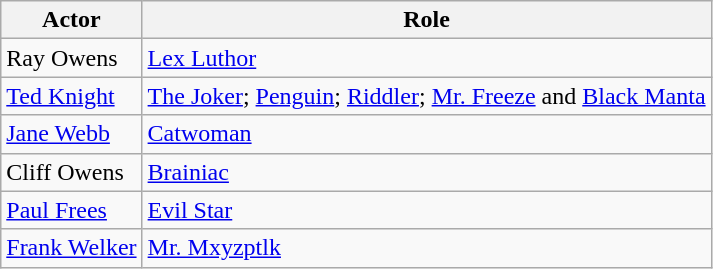<table class="wikitable">
<tr>
<th>Actor</th>
<th>Role</th>
</tr>
<tr>
<td>Ray Owens</td>
<td><a href='#'>Lex Luthor</a></td>
</tr>
<tr>
<td><a href='#'>Ted Knight</a></td>
<td><a href='#'>The Joker</a>; <a href='#'>Penguin</a>; <a href='#'>Riddler</a>; <a href='#'>Mr. Freeze</a> and <a href='#'>Black Manta</a></td>
</tr>
<tr>
<td><a href='#'>Jane Webb</a></td>
<td><a href='#'>Catwoman</a></td>
</tr>
<tr>
<td>Cliff Owens</td>
<td><a href='#'>Brainiac</a></td>
</tr>
<tr>
<td><a href='#'>Paul Frees</a></td>
<td><a href='#'>Evil Star</a></td>
</tr>
<tr>
<td><a href='#'>Frank Welker</a></td>
<td><a href='#'>Mr. Mxyzptlk</a></td>
</tr>
</table>
